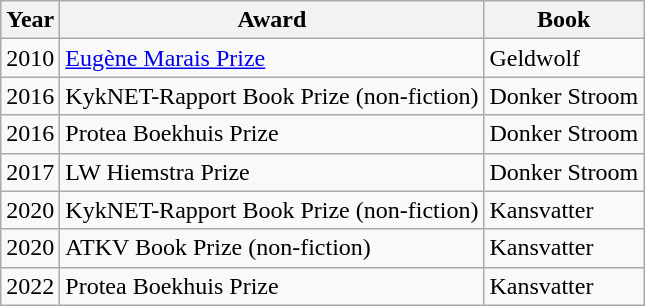<table class="wikitable">
<tr>
<th>Year</th>
<th>Award</th>
<th>Book</th>
</tr>
<tr>
<td>2010</td>
<td><a href='#'>Eugène Marais Prize</a></td>
<td>Geldwolf</td>
</tr>
<tr>
<td>2016</td>
<td>KykNET-Rapport Book Prize (non-fiction)</td>
<td>Donker Stroom</td>
</tr>
<tr>
<td>2016</td>
<td>Protea Boekhuis Prize</td>
<td>Donker Stroom</td>
</tr>
<tr>
<td>2017</td>
<td>LW Hiemstra Prize</td>
<td>Donker Stroom</td>
</tr>
<tr>
<td>2020</td>
<td>KykNET-Rapport Book Prize (non-fiction)</td>
<td>Kansvatter</td>
</tr>
<tr>
<td>2020</td>
<td>ATKV Book Prize (non-fiction)</td>
<td>Kansvatter</td>
</tr>
<tr>
<td>2022</td>
<td>Protea Boekhuis Prize</td>
<td>Kansvatter</td>
</tr>
</table>
